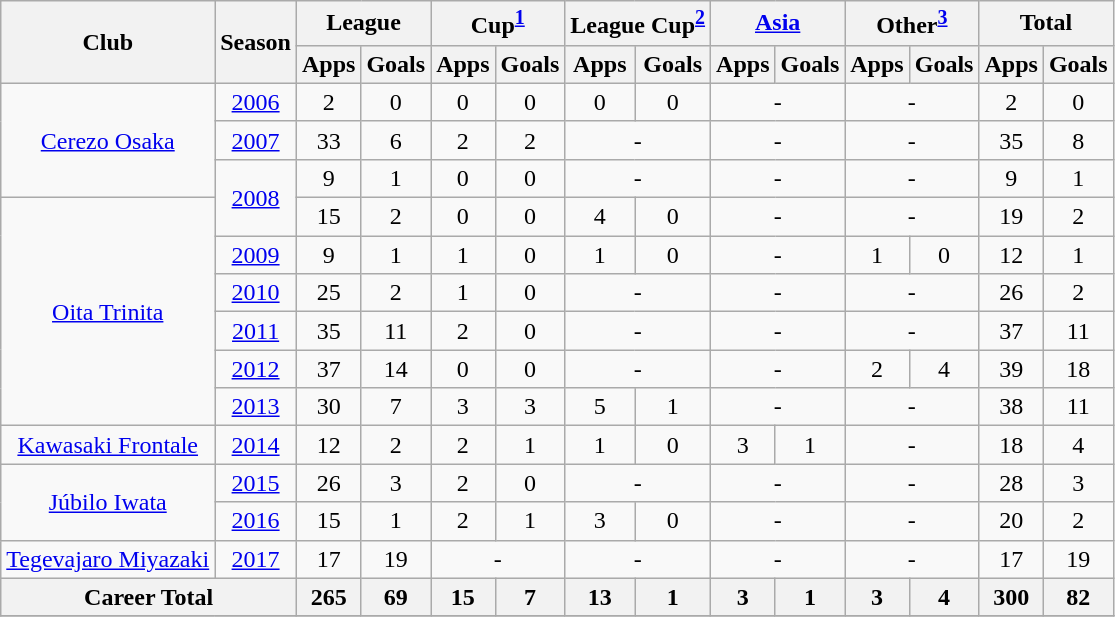<table class="wikitable" style="text-align:center;">
<tr>
<th rowspan="2">Club</th>
<th rowspan="2">Season</th>
<th colspan="2">League</th>
<th colspan="2">Cup<sup><a href='#'>1</a></sup></th>
<th colspan="2">League Cup<sup><a href='#'>2</a></sup></th>
<th colspan="2"><a href='#'>Asia</a></th>
<th colspan="2">Other<sup><a href='#'>3</a></sup></th>
<th colspan="2">Total</th>
</tr>
<tr>
<th>Apps</th>
<th>Goals</th>
<th>Apps</th>
<th>Goals</th>
<th>Apps</th>
<th>Goals</th>
<th>Apps</th>
<th>Goals</th>
<th>Apps</th>
<th>Goals</th>
<th>Apps</th>
<th>Goals</th>
</tr>
<tr>
<td rowspan="3"><a href='#'>Cerezo Osaka</a></td>
<td><a href='#'>2006</a></td>
<td>2</td>
<td>0</td>
<td>0</td>
<td>0</td>
<td>0</td>
<td>0</td>
<td colspan="2">-</td>
<td colspan="2">-</td>
<td>2</td>
<td>0</td>
</tr>
<tr>
<td><a href='#'>2007</a></td>
<td>33</td>
<td>6</td>
<td>2</td>
<td>2</td>
<td colspan="2">-</td>
<td colspan="2">-</td>
<td colspan="2">-</td>
<td>35</td>
<td>8</td>
</tr>
<tr>
<td rowspan="2"><a href='#'>2008</a></td>
<td>9</td>
<td>1</td>
<td>0</td>
<td>0</td>
<td colspan="2">-</td>
<td colspan="2">-</td>
<td colspan="2">-</td>
<td>9</td>
<td>1</td>
</tr>
<tr>
<td rowspan="6"><a href='#'>Oita Trinita</a></td>
<td>15</td>
<td>2</td>
<td>0</td>
<td>0</td>
<td>4</td>
<td>0</td>
<td colspan="2">-</td>
<td colspan="2">-</td>
<td>19</td>
<td>2</td>
</tr>
<tr>
<td><a href='#'>2009</a></td>
<td>9</td>
<td>1</td>
<td>1</td>
<td>0</td>
<td>1</td>
<td>0</td>
<td colspan="2">-</td>
<td>1</td>
<td>0</td>
<td>12</td>
<td>1</td>
</tr>
<tr>
<td><a href='#'>2010</a></td>
<td>25</td>
<td>2</td>
<td>1</td>
<td>0</td>
<td colspan="2">-</td>
<td colspan="2">-</td>
<td colspan="2">-</td>
<td>26</td>
<td>2</td>
</tr>
<tr>
<td><a href='#'>2011</a></td>
<td>35</td>
<td>11</td>
<td>2</td>
<td>0</td>
<td colspan="2">-</td>
<td colspan="2">-</td>
<td colspan="2">-</td>
<td>37</td>
<td>11</td>
</tr>
<tr>
<td><a href='#'>2012</a></td>
<td>37</td>
<td>14</td>
<td>0</td>
<td>0</td>
<td colspan="2">-</td>
<td colspan="2">-</td>
<td>2</td>
<td>4</td>
<td>39</td>
<td>18</td>
</tr>
<tr>
<td><a href='#'>2013</a></td>
<td>30</td>
<td>7</td>
<td>3</td>
<td>3</td>
<td>5</td>
<td>1</td>
<td colspan="2">-</td>
<td colspan="2">-</td>
<td>38</td>
<td>11</td>
</tr>
<tr>
<td><a href='#'>Kawasaki Frontale</a></td>
<td><a href='#'>2014</a></td>
<td>12</td>
<td>2</td>
<td>2</td>
<td>1</td>
<td>1</td>
<td>0</td>
<td>3</td>
<td>1</td>
<td colspan="2">-</td>
<td>18</td>
<td>4</td>
</tr>
<tr>
<td rowspan="2"><a href='#'>Júbilo Iwata</a></td>
<td><a href='#'>2015</a></td>
<td>26</td>
<td>3</td>
<td>2</td>
<td>0</td>
<td colspan="2">-</td>
<td colspan="2">-</td>
<td colspan="2">-</td>
<td>28</td>
<td>3</td>
</tr>
<tr>
<td><a href='#'>2016</a></td>
<td>15</td>
<td>1</td>
<td>2</td>
<td>1</td>
<td>3</td>
<td>0</td>
<td colspan="2">-</td>
<td colspan="2">-</td>
<td>20</td>
<td>2</td>
</tr>
<tr>
<td><a href='#'>Tegevajaro Miyazaki</a></td>
<td><a href='#'>2017</a></td>
<td>17</td>
<td>19</td>
<td colspan="2">-</td>
<td colspan="2">-</td>
<td colspan="2">-</td>
<td colspan="2">-</td>
<td>17</td>
<td>19</td>
</tr>
<tr>
<th colspan="2">Career Total</th>
<th>265</th>
<th>69</th>
<th>15</th>
<th>7</th>
<th>13</th>
<th>1</th>
<th>3</th>
<th>1</th>
<th>3</th>
<th>4</th>
<th>300</th>
<th>82</th>
</tr>
<tr>
</tr>
</table>
